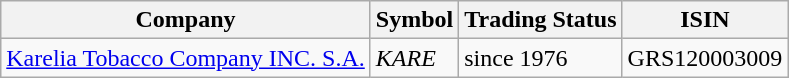<table class="wikitable">
<tr>
<th>Company</th>
<th>Symbol</th>
<th>Trading Status</th>
<th>ISIN</th>
</tr>
<tr>
<td><a href='#'>Karelia Tobacco Company INC. S.A.</a></td>
<td><em>KARE</em></td>
<td>since 1976</td>
<td>GRS120003009</td>
</tr>
</table>
